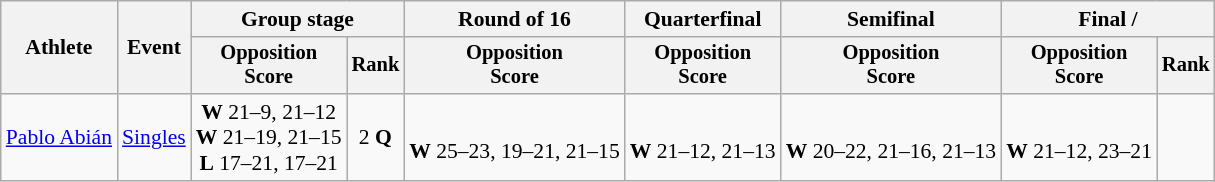<table class="wikitable" style="font-size:90%">
<tr>
<th rowspan=2>Athlete</th>
<th rowspan=2>Event</th>
<th colspan=2>Group stage</th>
<th>Round of 16</th>
<th>Quarterfinal</th>
<th>Semifinal</th>
<th colspan=2>Final / </th>
</tr>
<tr style="font-size:95%">
<th>Opposition<br>Score</th>
<th>Rank</th>
<th>Opposition<br>Score</th>
<th>Opposition<br>Score</th>
<th>Opposition<br>Score</th>
<th>Opposition<br>Score</th>
<th>Rank</th>
</tr>
<tr align=center>
<td align=left><a href='#'>Pablo Abián</a></td>
<td align=left><a href='#'>Singles</a></td>
<td> <strong>W</strong> 21–9, 21–12<br>  <strong>W</strong> 21–19, 21–15<br> <strong>L</strong> 17–21, 17–21</td>
<td>2 <strong>Q</strong></td>
<td><br><strong>W</strong> 25–23, 19–21, 21–15</td>
<td><br><strong>W</strong> 21–12, 21–13</td>
<td><br><strong>W</strong> 20–22, 21–16, 21–13</td>
<td><br><strong>W</strong> 21–12, 23–21</td>
<td></td>
</tr>
</table>
